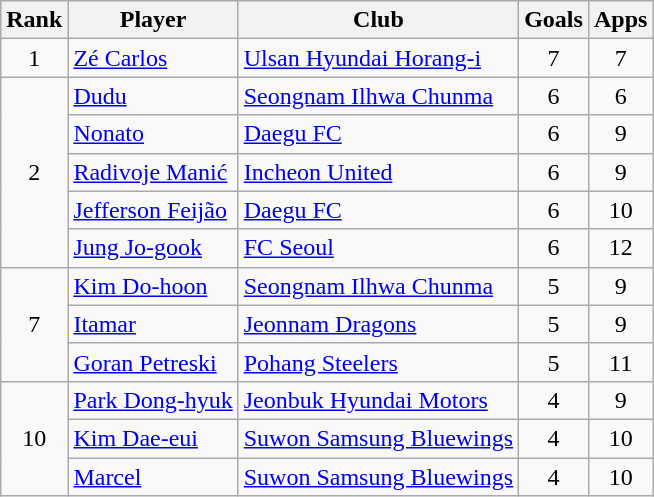<table class="wikitable">
<tr>
<th>Rank</th>
<th>Player</th>
<th>Club</th>
<th>Goals</th>
<th>Apps</th>
</tr>
<tr>
<td align=center>1</td>
<td> <a href='#'>Zé Carlos</a></td>
<td><a href='#'>Ulsan Hyundai Horang-i</a></td>
<td align=center>7</td>
<td align=center>7</td>
</tr>
<tr>
<td rowspan="5" align=center>2</td>
<td> <a href='#'>Dudu</a></td>
<td><a href='#'>Seongnam Ilhwa Chunma</a></td>
<td align=center>6</td>
<td align=center>6</td>
</tr>
<tr>
<td> <a href='#'>Nonato</a></td>
<td><a href='#'>Daegu FC</a></td>
<td align=center>6</td>
<td align=center>9</td>
</tr>
<tr>
<td> <a href='#'>Radivoje Manić</a></td>
<td><a href='#'>Incheon United</a></td>
<td align=center>6</td>
<td align=center>9</td>
</tr>
<tr>
<td> <a href='#'>Jefferson Feijão</a></td>
<td><a href='#'>Daegu FC</a></td>
<td align=center>6</td>
<td align=center>10</td>
</tr>
<tr>
<td> <a href='#'>Jung Jo-gook</a></td>
<td><a href='#'>FC Seoul</a></td>
<td align=center>6</td>
<td align=center>12</td>
</tr>
<tr>
<td rowspan="3" align=center>7</td>
<td> <a href='#'>Kim Do-hoon</a></td>
<td><a href='#'>Seongnam Ilhwa Chunma</a></td>
<td align=center>5</td>
<td align=center>9</td>
</tr>
<tr>
<td> <a href='#'>Itamar</a></td>
<td><a href='#'>Jeonnam Dragons</a></td>
<td align=center>5</td>
<td align=center>9</td>
</tr>
<tr>
<td> <a href='#'>Goran Petreski</a></td>
<td><a href='#'>Pohang Steelers</a></td>
<td align=center>5</td>
<td align=center>11</td>
</tr>
<tr>
<td rowspan="3" align=center>10</td>
<td> <a href='#'>Park Dong-hyuk</a></td>
<td><a href='#'>Jeonbuk Hyundai Motors</a></td>
<td align=center>4</td>
<td align=center>9</td>
</tr>
<tr>
<td> <a href='#'>Kim Dae-eui</a></td>
<td><a href='#'>Suwon Samsung Bluewings</a></td>
<td align=center>4</td>
<td align=center>10</td>
</tr>
<tr>
<td> <a href='#'>Marcel</a></td>
<td><a href='#'>Suwon Samsung Bluewings</a></td>
<td align=center>4</td>
<td align=center>10</td>
</tr>
</table>
